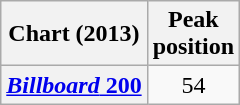<table class="wikitable sortable plainrowheaders">
<tr>
<th scope="col">Chart (2013)</th>
<th scope="col">Peak<br>position</th>
</tr>
<tr>
<th scope="row"><a href='#'><em>Billboard</em> 200</a></th>
<td style="text-align:center">54</td>
</tr>
</table>
